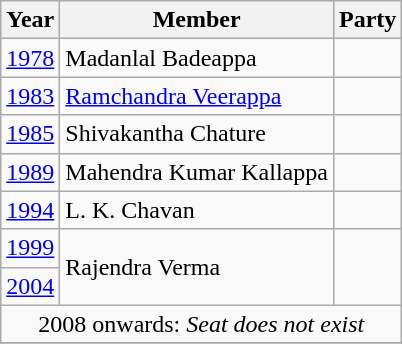<table class="wikitable sortable">
<tr>
<th>Year</th>
<th>Member</th>
<th colspan="2">Party</th>
</tr>
<tr>
<td><a href='#'>1978</a></td>
<td>Madanlal Badeappa</td>
<td></td>
</tr>
<tr>
<td><a href='#'>1983</a></td>
<td><a href='#'>Ramchandra Veerappa</a></td>
<td></td>
</tr>
<tr>
<td><a href='#'>1985</a></td>
<td>Shivakantha Chature</td>
<td></td>
</tr>
<tr>
<td><a href='#'>1989</a></td>
<td>Mahendra Kumar Kallappa</td>
<td></td>
</tr>
<tr>
<td><a href='#'>1994</a></td>
<td>L. K. Chavan</td>
<td></td>
</tr>
<tr>
<td><a href='#'>1999</a></td>
<td rowspan=2>Rajendra Verma</td>
</tr>
<tr>
<td><a href='#'>2004</a></td>
</tr>
<tr>
<td colspan=4 align=center>2008 onwards: <em>Seat does not exist</em></td>
</tr>
<tr>
</tr>
</table>
